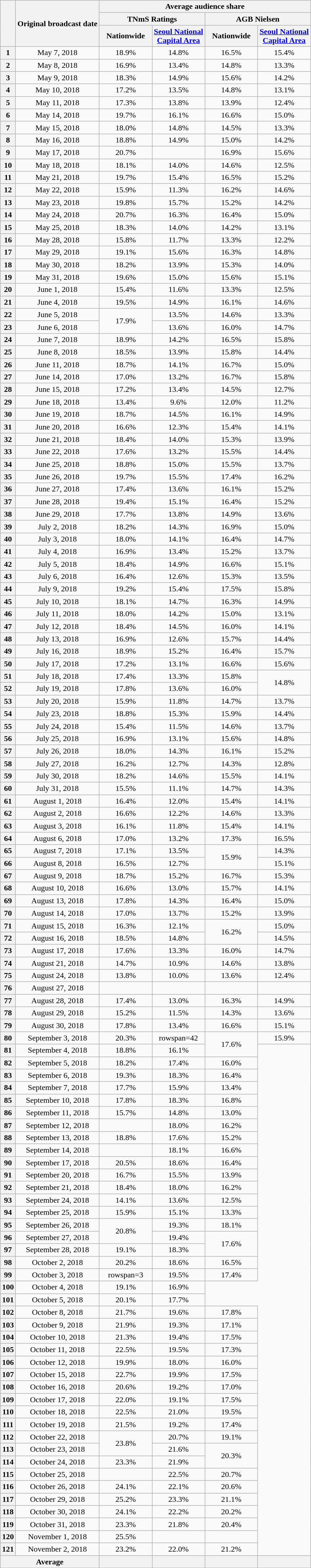<table class="wikitable" style="text-align:center">
<tr>
<th rowspan="3"></th>
<th rowspan="3">Original broadcast date</th>
<th colspan="4">Average audience share</th>
</tr>
<tr>
<th colspan="2">TNmS Ratings</th>
<th colspan="2">AGB Nielsen</th>
</tr>
<tr>
<th width=100>Nationwide</th>
<th width=100><a href='#'>Seoul National Capital Area</a></th>
<th width=100>Nationwide</th>
<th width=100><a href='#'>Seoul National Capital Area</a></th>
</tr>
<tr>
<th>1</th>
<td>May 7, 2018</td>
<td>18.9% </td>
<td>14.8%</td>
<td>16.5% </td>
<td>15.4% </td>
</tr>
<tr>
<th>2</th>
<td>May 8, 2018</td>
<td>16.9% </td>
<td>13.4%</td>
<td>14.8% </td>
<td>13.3% </td>
</tr>
<tr>
<th>3</th>
<td>May 9, 2018</td>
<td>18.3% </td>
<td>14.9%</td>
<td>15.6% </td>
<td>14.2% </td>
</tr>
<tr>
<th>4</th>
<td>May 10, 2018</td>
<td>17.2% </td>
<td>13.5%</td>
<td>14.8% </td>
<td>13.1% </td>
</tr>
<tr>
<th>5</th>
<td>May 11, 2018</td>
<td>17.3% </td>
<td>13.8%</td>
<td>13.9% </td>
<td>12.4% </td>
</tr>
<tr>
<th>6</th>
<td>May 14, 2018</td>
<td>19.7% </td>
<td>16.1%</td>
<td>16.6% </td>
<td>15.0% </td>
</tr>
<tr>
<th>7</th>
<td>May 15, 2018</td>
<td>18.0% </td>
<td>14.8%</td>
<td>14.5% </td>
<td>13.3% </td>
</tr>
<tr>
<th>8</th>
<td>May 16, 2018</td>
<td>18.8% </td>
<td>14.9%</td>
<td>15.0% </td>
<td>14.2% </td>
</tr>
<tr>
<th>9</th>
<td>May 17, 2018</td>
<td>20.7% </td>
<td></td>
<td>16.9% </td>
<td>15.6% </td>
</tr>
<tr>
<th>10</th>
<td>May 18, 2018</td>
<td>18.1% </td>
<td>14.0%</td>
<td>14.6% </td>
<td>12.5% </td>
</tr>
<tr>
<th>11</th>
<td>May 21, 2018</td>
<td>19.7% </td>
<td>15.4%</td>
<td>16.5% </td>
<td>15.2% </td>
</tr>
<tr>
<th>12</th>
<td>May 22, 2018</td>
<td>15.9% </td>
<td>11.3%</td>
<td>16.2% </td>
<td>14.6% </td>
</tr>
<tr>
<th>13</th>
<td>May 23, 2018</td>
<td>19.8% </td>
<td>15.7%</td>
<td>15.2% </td>
<td>14.2% </td>
</tr>
<tr>
<th>14</th>
<td>May 24, 2018</td>
<td>20.7% </td>
<td>16.3%</td>
<td>16.4% </td>
<td>15.0% </td>
</tr>
<tr>
<th>15</th>
<td>May 25, 2018</td>
<td>18.3% </td>
<td>14.0%</td>
<td>14.2% </td>
<td>13.1% </td>
</tr>
<tr>
<th>16</th>
<td>May 28, 2018</td>
<td>15.8% </td>
<td>11.7%</td>
<td>13.3% </td>
<td>12.2% </td>
</tr>
<tr>
<th>17</th>
<td>May 29, 2018</td>
<td>19.1% </td>
<td>15.6%</td>
<td>16.3% </td>
<td>14.8% </td>
</tr>
<tr>
<th>18</th>
<td>May 30, 2018</td>
<td>18.2% </td>
<td>13.9%</td>
<td>15.3% </td>
<td>14.0% </td>
</tr>
<tr>
<th>19</th>
<td>May 31, 2018</td>
<td>19.6% </td>
<td>15.0%</td>
<td>15.6% </td>
<td>15.1% </td>
</tr>
<tr>
<th>20</th>
<td>June 1, 2018</td>
<td>15.4%</td>
<td>11.6%</td>
<td>13.3% </td>
<td>12.5% </td>
</tr>
<tr>
<th>21</th>
<td>June 4, 2018</td>
<td>19.5%</td>
<td>14.9%</td>
<td>16.1% </td>
<td>14.6% </td>
</tr>
<tr>
<th>22</th>
<td>June 5, 2018</td>
<td rowspan="2">17.9%</td>
<td>13.5%</td>
<td>14.6% </td>
<td>13.3% </td>
</tr>
<tr>
<th>23</th>
<td>June 6, 2018</td>
<td>13.6%</td>
<td>16.0% </td>
<td>14.7% </td>
</tr>
<tr>
<th>24</th>
<td>June 7, 2018</td>
<td>18.9%</td>
<td>14.2%</td>
<td>16.5% </td>
<td>15.8% </td>
</tr>
<tr>
<th>25</th>
<td>June 8, 2018</td>
<td>18.5%</td>
<td>13.9%</td>
<td>15.8% </td>
<td>14.4% </td>
</tr>
<tr>
<th>26</th>
<td>June 11, 2018</td>
<td>18.7%</td>
<td>14.1%</td>
<td>16.7% </td>
<td>15.0% </td>
</tr>
<tr>
<th>27</th>
<td>June 14, 2018</td>
<td>17.0%</td>
<td>13.2%</td>
<td>16.7% </td>
<td>15.8% </td>
</tr>
<tr>
<th>28</th>
<td>June 15, 2018</td>
<td>17.2%</td>
<td>13.4%</td>
<td>14.5% </td>
<td>12.7% </td>
</tr>
<tr>
<th>29</th>
<td>June 18, 2018</td>
<td>13.4%</td>
<td>9.6%</td>
<td>12.0% </td>
<td>11.2% </td>
</tr>
<tr>
<th>30</th>
<td>June 19, 2018</td>
<td>18.7%</td>
<td>14.5%</td>
<td>16.1% </td>
<td>14.9% </td>
</tr>
<tr>
<th>31</th>
<td>June 20, 2018</td>
<td>16.6%</td>
<td>12.3%</td>
<td>15.4% </td>
<td>14.1% </td>
</tr>
<tr>
<th>32</th>
<td>June 21, 2018</td>
<td>18.4%</td>
<td>14.0%</td>
<td>15.3% </td>
<td>13.9% </td>
</tr>
<tr>
<th>33</th>
<td>June 22, 2018</td>
<td>17.6%</td>
<td>13.2%</td>
<td>15.5% </td>
<td>14.4% </td>
</tr>
<tr>
<th>34</th>
<td>June 25, 2018</td>
<td>18.8%</td>
<td>15.0%</td>
<td>15.5% </td>
<td>13.7% </td>
</tr>
<tr>
<th>35</th>
<td>June 26, 2018</td>
<td>19.7%</td>
<td>15.5%</td>
<td>17.4% </td>
<td>16.2% </td>
</tr>
<tr>
<th>36</th>
<td>June 27, 2018</td>
<td>17.4%</td>
<td>13.6%</td>
<td>16.1% </td>
<td>15.2% </td>
</tr>
<tr>
<th>37</th>
<td>June 28, 2018</td>
<td>19.4%</td>
<td>15.1%</td>
<td>16.4% </td>
<td>15.2% </td>
</tr>
<tr>
<th>38</th>
<td>June 29, 2018</td>
<td>17.7%</td>
<td>13.8%</td>
<td>14.9% </td>
<td>13.6% </td>
</tr>
<tr>
<th>39</th>
<td>July 2, 2018</td>
<td>18.2%</td>
<td>14.3%</td>
<td>16.9% </td>
<td>15.0% </td>
</tr>
<tr>
<th>40</th>
<td>July 3, 2018</td>
<td>18.0%</td>
<td>14.1%</td>
<td>16.4% </td>
<td>14.7% </td>
</tr>
<tr>
<th>41</th>
<td>July 4, 2018</td>
<td>16.9%</td>
<td>13.4%</td>
<td>15.2% </td>
<td>13.7% </td>
</tr>
<tr>
<th>42</th>
<td>July 5, 2018</td>
<td>18.4%</td>
<td>14.9%</td>
<td>16.6% </td>
<td>15.1% </td>
</tr>
<tr>
<th>43</th>
<td>July 6, 2018</td>
<td>16.4%</td>
<td>12.6%</td>
<td>15.3% </td>
<td>13.5% </td>
</tr>
<tr>
<th>44</th>
<td>July 9, 2018</td>
<td>19.2%</td>
<td>15.4%</td>
<td>17.5% </td>
<td>15.8% </td>
</tr>
<tr>
<th>45</th>
<td>July 10, 2018</td>
<td>18.1%</td>
<td>14.7%</td>
<td>16.3% </td>
<td>14.9% </td>
</tr>
<tr>
<th>46</th>
<td>July 11, 2018</td>
<td>18.0%</td>
<td>14.2%</td>
<td>15.0% </td>
<td>13.1% </td>
</tr>
<tr>
<th>47</th>
<td>July 12, 2018</td>
<td>18.4%</td>
<td>14.5%</td>
<td>16.0% </td>
<td>14.1% </td>
</tr>
<tr>
<th>48</th>
<td>July 13, 2018</td>
<td>16.9%</td>
<td>12.6%</td>
<td>15.7% </td>
<td>14.4% </td>
</tr>
<tr>
<th>49</th>
<td>July 16, 2018</td>
<td>18.9%</td>
<td>15.2%</td>
<td>16.4% </td>
<td>15.7% </td>
</tr>
<tr>
<th>50</th>
<td>July 17, 2018</td>
<td>17.2%</td>
<td>13.1%</td>
<td>16.6% </td>
<td>15.6% </td>
</tr>
<tr>
<th>51</th>
<td>July 18, 2018</td>
<td>17.4%</td>
<td>13.3%</td>
<td>15.8% </td>
<td rowspan="2">14.8% </td>
</tr>
<tr>
<th>52</th>
<td>July 19, 2018</td>
<td>17.8%</td>
<td>13.6%</td>
<td>16.0% </td>
</tr>
<tr>
<th>53</th>
<td>July 20, 2018</td>
<td>15.9%</td>
<td>11.8%</td>
<td>14.7% </td>
<td>13.7% </td>
</tr>
<tr>
<th>54</th>
<td>July 23, 2018</td>
<td>18.8%</td>
<td>15.3%</td>
<td>15.9% </td>
<td>14.4% </td>
</tr>
<tr>
<th>55</th>
<td>July 24, 2018</td>
<td>15.4%</td>
<td>11.5%</td>
<td>14.6% </td>
<td>13.7% </td>
</tr>
<tr>
<th>56</th>
<td>July 25, 2018</td>
<td>16.9%</td>
<td>13.1%</td>
<td>15.6% </td>
<td>14.8% </td>
</tr>
<tr>
<th>57</th>
<td>July 26, 2018</td>
<td>18.0%</td>
<td>14.3%</td>
<td>16.1% </td>
<td>15.2% </td>
</tr>
<tr>
<th>58</th>
<td>July 27, 2018</td>
<td>16.2%</td>
<td>12.7%</td>
<td>14.3% </td>
<td>12.8% </td>
</tr>
<tr>
<th>59</th>
<td>July 30, 2018</td>
<td>18.2%</td>
<td>14.6%</td>
<td>15.5% </td>
<td>14.1% </td>
</tr>
<tr>
<th>60</th>
<td>July 31, 2018</td>
<td>15.5%</td>
<td>11.1%</td>
<td>14.7% </td>
<td>14.3% </td>
</tr>
<tr>
<th>61</th>
<td>August 1, 2018</td>
<td>16.4%</td>
<td>12.0%</td>
<td>15.4% </td>
<td>14.1% </td>
</tr>
<tr>
<th>62</th>
<td>August 2, 2018</td>
<td>16.6%</td>
<td>12.2%</td>
<td>14.6% </td>
<td>13.3% </td>
</tr>
<tr>
<th>63</th>
<td>August 3, 2018</td>
<td>16.1%</td>
<td>11.8%</td>
<td>15.4% </td>
<td>14.1% </td>
</tr>
<tr>
<th>64</th>
<td>August 6, 2018</td>
<td>17.0%</td>
<td>13.2%</td>
<td>17.3% </td>
<td>16.5% </td>
</tr>
<tr>
<th>65</th>
<td>August 7, 2018</td>
<td>17.1%</td>
<td>13.5%</td>
<td rowspan="2">15.9% </td>
<td>14.3% </td>
</tr>
<tr>
<th>66</th>
<td>August 8, 2018</td>
<td>16.5%</td>
<td>12.7%</td>
<td>15.1% </td>
</tr>
<tr>
<th>67</th>
<td>August 9, 2018</td>
<td>18.7%</td>
<td>15.2%</td>
<td>16.7% </td>
<td>15.3% </td>
</tr>
<tr>
<th>68</th>
<td>August 10, 2018</td>
<td>16.6%</td>
<td>13.0%</td>
<td>15.7% </td>
<td>14.1% </td>
</tr>
<tr>
<th>69</th>
<td>August 13, 2018</td>
<td>17.8%</td>
<td>14.3%</td>
<td>16.4% </td>
<td>15.0% </td>
</tr>
<tr>
<th>70</th>
<td>August 14, 2018</td>
<td>17.0%</td>
<td>13.7%</td>
<td>15.2% </td>
<td>13.9% </td>
</tr>
<tr>
<th>71</th>
<td>August 15, 2018</td>
<td>16.3%</td>
<td>12.1%</td>
<td rowspan="2">16.2% </td>
<td>15.0% </td>
</tr>
<tr>
<th>72</th>
<td>August 16, 2018</td>
<td>18.5%</td>
<td>14.8%</td>
<td>14.5% </td>
</tr>
<tr>
<th>73</th>
<td>August 17, 2018</td>
<td>17.6%</td>
<td>13.3%</td>
<td>16.0% </td>
<td>14.7% </td>
</tr>
<tr>
<th>74</th>
<td>August 21, 2018</td>
<td>14.7%</td>
<td>10.9%</td>
<td>14.6% </td>
<td>13.8% </td>
</tr>
<tr>
<th>75</th>
<td>August 24, 2018</td>
<td>13.8%</td>
<td>10.0%</td>
<td>13.6% </td>
<td>12.4% </td>
</tr>
<tr>
<th>76</th>
<td>August 27, 2018</td>
<td></td>
<td></td>
<td> </td>
<td> </td>
</tr>
<tr>
<th>77</th>
<td>August 28, 2018</td>
<td>17.4%</td>
<td>13.0%</td>
<td>16.3% </td>
<td>14.9% </td>
</tr>
<tr>
<th>78</th>
<td>August 29, 2018</td>
<td>15.2%</td>
<td>11.5%</td>
<td>14.3% </td>
<td>13.6% </td>
</tr>
<tr>
<th>79</th>
<td>August 30, 2018</td>
<td>17.8%</td>
<td>13.4%</td>
<td>16.6% </td>
<td>15.1% </td>
</tr>
<tr>
<th>80</th>
<td>September 3, 2018</td>
<td>20.3%</td>
<td>rowspan=42 </td>
<td rowspan="2">17.6% </td>
<td>15.9% </td>
</tr>
<tr>
<th>81</th>
<td>September 4, 2018</td>
<td>18.8%</td>
<td>16.1% </td>
</tr>
<tr>
<th>82</th>
<td>September 5, 2018</td>
<td>18.2%</td>
<td>17.4% </td>
<td>16.0% </td>
</tr>
<tr>
<th>83</th>
<td>September 6, 2018</td>
<td>19.3%</td>
<td>18.3% </td>
<td>16.4% </td>
</tr>
<tr>
<th>84</th>
<td>September 7, 2018</td>
<td>17.7%</td>
<td>15.9% </td>
<td>13.4% </td>
</tr>
<tr>
<th>85</th>
<td>September 10, 2018</td>
<td>17.8%</td>
<td>18.3% </td>
<td>16.8% </td>
</tr>
<tr>
<th>86</th>
<td>September 11, 2018</td>
<td>15.7%</td>
<td>14.8% </td>
<td>13.0% </td>
</tr>
<tr>
<th>87</th>
<td>September 12, 2018</td>
<td></td>
<td>18.0% </td>
<td>16.2% </td>
</tr>
<tr>
<th>88</th>
<td>September 13, 2018</td>
<td>18.8%</td>
<td>17.6% </td>
<td>15.2% </td>
</tr>
<tr>
<th>89</th>
<td>September 14, 2018</td>
<td></td>
<td>18.1% </td>
<td>16.6% </td>
</tr>
<tr>
<th>90</th>
<td>September 17, 2018</td>
<td>20.5%</td>
<td>18.6% </td>
<td>16.4% </td>
</tr>
<tr>
<th>91</th>
<td>September 20, 2018</td>
<td>16.7%</td>
<td>15.5% </td>
<td>13.9% </td>
</tr>
<tr>
<th>92</th>
<td>September 21, 2018</td>
<td>18.4%</td>
<td>18.0% </td>
<td>16.2% </td>
</tr>
<tr>
<th>93</th>
<td>September 24, 2018</td>
<td>14.1%</td>
<td>13.6% </td>
<td>12.5% </td>
</tr>
<tr>
<th>94</th>
<td>September 25, 2018</td>
<td>15.9%</td>
<td>15.1% </td>
<td>13.3% </td>
</tr>
<tr>
<th>95</th>
<td>September 26, 2018</td>
<td rowspan="2">20.8%</td>
<td>19.3% </td>
<td>18.1% </td>
</tr>
<tr>
<th>96</th>
<td>September 27, 2018</td>
<td>19.4% </td>
<td rowspan="2">17.6% </td>
</tr>
<tr>
<th>97</th>
<td>September 28, 2018</td>
<td>19.1%</td>
<td>18.3% </td>
</tr>
<tr>
<th>98</th>
<td>October 2, 2018</td>
<td>20.2%</td>
<td>18.6% </td>
<td>16.5% </td>
</tr>
<tr>
<th>99</th>
<td>October 3, 2018</td>
<td>rowspan=3</td>
<td>19.5% </td>
<td>17.4% </td>
</tr>
<tr>
<th>100</th>
<td>October 4, 2018</td>
<td>19.1% </td>
<td>16.9% </td>
</tr>
<tr>
<th>101</th>
<td>October 5, 2018</td>
<td>20.1% </td>
<td>17.7% </td>
</tr>
<tr>
<th>102</th>
<td>October 8, 2018</td>
<td>21.7%</td>
<td>19.6% </td>
<td>17.8% </td>
</tr>
<tr>
<th>103</th>
<td>October 9, 2018</td>
<td>21.9%</td>
<td>19.3% </td>
<td>17.1% </td>
</tr>
<tr>
<th>104</th>
<td>October 10, 2018</td>
<td>21.3%</td>
<td>19.4% </td>
<td>17.5% </td>
</tr>
<tr>
<th>105</th>
<td>October 11, 2018</td>
<td>22.5%</td>
<td>19.5% </td>
<td>17.3% </td>
</tr>
<tr>
<th>106</th>
<td>October 12, 2018</td>
<td>19.9%</td>
<td>18.0% </td>
<td>16.0% </td>
</tr>
<tr>
<th>107</th>
<td>October 15, 2018</td>
<td>22.7%</td>
<td>19.9% </td>
<td>17.5% </td>
</tr>
<tr>
<th>108</th>
<td>October 16, 2018</td>
<td>20.6%</td>
<td>19.2% </td>
<td>17.0% </td>
</tr>
<tr>
<th>109</th>
<td>October 17, 2018</td>
<td>22.0%</td>
<td>19.1% </td>
<td>17.5% </td>
</tr>
<tr>
<th>110</th>
<td>October 18, 2018</td>
<td>22.5%</td>
<td>21.0% </td>
<td>19.5% </td>
</tr>
<tr>
<th>111</th>
<td>October 19, 2018</td>
<td>21.5%</td>
<td>19.2% </td>
<td>17.4% </td>
</tr>
<tr>
<th>112</th>
<td>October 22, 2018</td>
<td rowspan=2>23.8%</td>
<td>20.7% </td>
<td>19.1% </td>
</tr>
<tr>
<th>113</th>
<td>October 23, 2018</td>
<td>21.6% </td>
<td rowspan=2>20.3% </td>
</tr>
<tr>
<th>114</th>
<td>October 24, 2018</td>
<td>23.3%</td>
<td>21.9% </td>
</tr>
<tr>
<th>115</th>
<td>October 25, 2018</td>
<td></td>
<td>22.5% </td>
<td>20.7% </td>
</tr>
<tr>
<th>116</th>
<td>October 26, 2018</td>
<td>24.1%</td>
<td>22.1% </td>
<td>20.6% </td>
</tr>
<tr>
<th>117</th>
<td>October 29, 2018</td>
<td>25.2%</td>
<td>23.3% </td>
<td>21.1% </td>
</tr>
<tr>
<th>118</th>
<td>October 30, 2018</td>
<td>24.1%</td>
<td>22.2% </td>
<td>20.2% </td>
</tr>
<tr>
<th>119</th>
<td>October 31, 2018</td>
<td>23.3%</td>
<td>21.8% </td>
<td>20.4% </td>
</tr>
<tr>
<th>120</th>
<td>November 1, 2018</td>
<td>25.5%</td>
<td> </td>
<td> </td>
</tr>
<tr>
<th>121</th>
<td>November 2, 2018</td>
<td>23.2%</td>
<td>22.0% </td>
<td>21.2% </td>
</tr>
<tr>
<th colspan="2">Average</th>
<th></th>
<th></th>
<th></th>
<th></th>
</tr>
</table>
